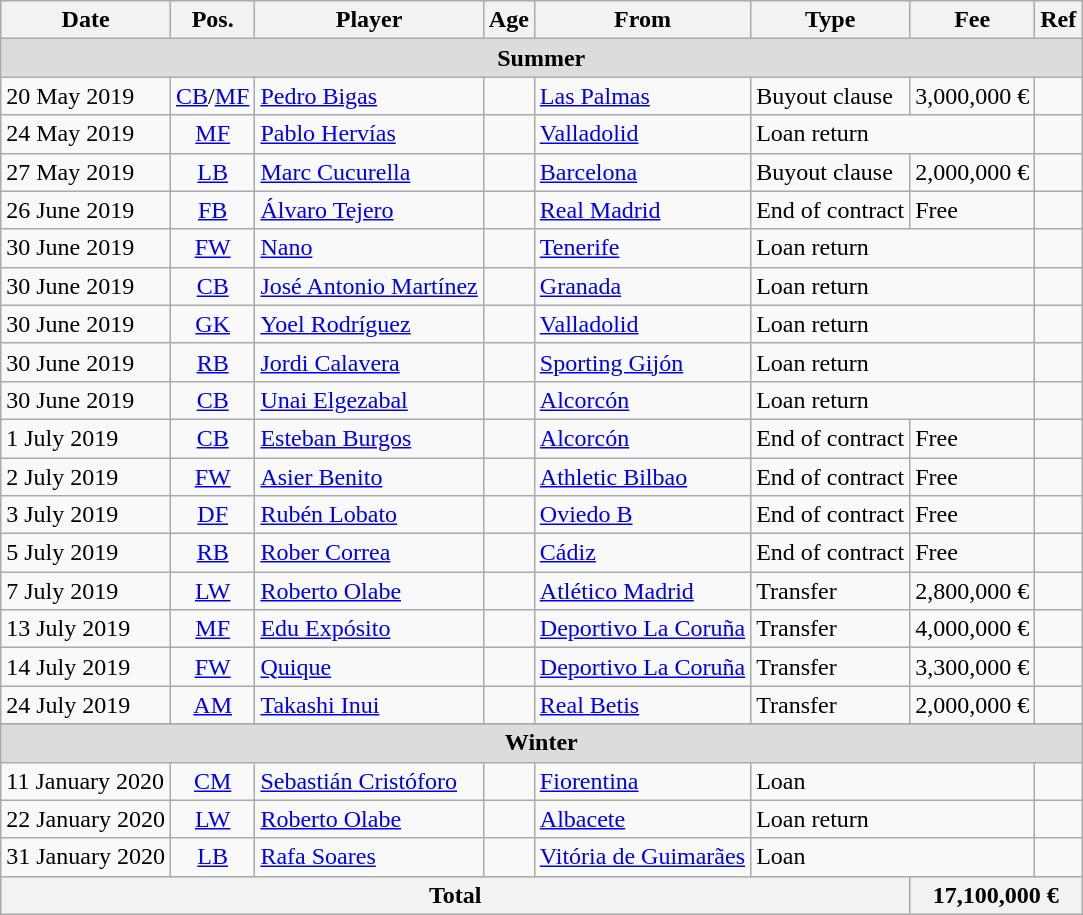<table class="wikitable">
<tr>
<th>Date</th>
<th>Pos.</th>
<th>Player</th>
<th>Age</th>
<th>From</th>
<th>Type</th>
<th>Fee</th>
<th>Ref</th>
</tr>
<tr>
<th colspan=8 style=background:#dcdcdc; text-align:center>Summer</th>
</tr>
<tr>
<td>20 May 2019</td>
<td align="center"><a href='#'>CB</a>/<a href='#'>MF</a></td>
<td> <a href='#'>Pedro Bigas</a></td>
<td align="center"></td>
<td><a href='#'>Las Palmas</a></td>
<td>Buyout clause</td>
<td>3,000,000 €</td>
<td></td>
</tr>
<tr>
<td>24 May 2019</td>
<td align="center"><a href='#'>MF</a></td>
<td> <a href='#'>Pablo Hervías</a></td>
<td align="center"></td>
<td><a href='#'>Valladolid</a></td>
<td colspan=2>Loan return</td>
<td></td>
</tr>
<tr>
<td>27 May 2019</td>
<td align="center"><a href='#'>LB</a></td>
<td> <a href='#'>Marc Cucurella</a></td>
<td align="center"></td>
<td><a href='#'>Barcelona</a></td>
<td>Buyout clause</td>
<td>2,000,000 €</td>
<td></td>
</tr>
<tr>
<td>26 June 2019</td>
<td align="center"><a href='#'>FB</a></td>
<td> <a href='#'>Álvaro Tejero</a></td>
<td align="center"></td>
<td><a href='#'>Real Madrid</a></td>
<td>End of contract</td>
<td>Free</td>
<td></td>
</tr>
<tr>
<td>30 June 2019</td>
<td align="center"><a href='#'>FW</a></td>
<td> <a href='#'>Nano</a></td>
<td align="center"></td>
<td><a href='#'>Tenerife</a></td>
<td colspan=2>Loan return</td>
<td></td>
</tr>
<tr>
<td>30 June 2019</td>
<td align="center"><a href='#'>CB</a></td>
<td> <a href='#'>José Antonio Martínez</a></td>
<td align="center"></td>
<td><a href='#'>Granada</a></td>
<td colspan=2>Loan return</td>
<td></td>
</tr>
<tr>
<td>30 June 2019</td>
<td align="center"><a href='#'>GK</a></td>
<td> <a href='#'>Yoel Rodríguez</a></td>
<td align="center"></td>
<td><a href='#'>Valladolid</a></td>
<td colspan=2>Loan return</td>
<td></td>
</tr>
<tr>
<td>30 June 2019</td>
<td align="center"><a href='#'>RB</a></td>
<td> <a href='#'>Jordi Calavera</a></td>
<td align="center"></td>
<td><a href='#'>Sporting Gijón</a></td>
<td colspan=2>Loan return</td>
<td></td>
</tr>
<tr>
<td>30 June 2019</td>
<td align="center"><a href='#'>CB</a></td>
<td> <a href='#'>Unai Elgezabal</a></td>
<td align="center"></td>
<td><a href='#'>Alcorcón</a></td>
<td colspan=2>Loan return</td>
<td></td>
</tr>
<tr>
<td>1 July 2019</td>
<td align="center"><a href='#'>CB</a></td>
<td> <a href='#'>Esteban Burgos</a></td>
<td align="center"></td>
<td><a href='#'>Alcorcón</a></td>
<td>End of contract</td>
<td>Free</td>
<td></td>
</tr>
<tr>
<td>2 July 2019</td>
<td align="center"><a href='#'>FW</a></td>
<td> <a href='#'>Asier Benito</a></td>
<td align="center"></td>
<td><a href='#'>Athletic Bilbao</a></td>
<td>End of contract</td>
<td>Free</td>
<td></td>
</tr>
<tr>
<td>3 July 2019</td>
<td align="center"><a href='#'>DF</a></td>
<td> <a href='#'>Rubén Lobato</a></td>
<td align="center"></td>
<td><a href='#'>Oviedo B</a></td>
<td>End of contract</td>
<td>Free</td>
<td></td>
</tr>
<tr>
<td>5 July 2019</td>
<td align="center"><a href='#'>RB</a></td>
<td> <a href='#'>Rober Correa</a></td>
<td align="center"></td>
<td><a href='#'>Cádiz</a></td>
<td>End of contract</td>
<td>Free</td>
<td></td>
</tr>
<tr>
<td>7 July 2019</td>
<td align="center"><a href='#'>LW</a></td>
<td> <a href='#'>Roberto Olabe</a></td>
<td align="center"></td>
<td><a href='#'>Atlético Madrid</a></td>
<td>Transfer</td>
<td>2,800,000 €</td>
<td></td>
</tr>
<tr>
<td>13 July 2019</td>
<td align="center"><a href='#'>MF</a></td>
<td> <a href='#'>Edu Expósito</a></td>
<td align="center"></td>
<td><a href='#'>Deportivo La Coruña</a></td>
<td>Transfer</td>
<td>4,000,000 €</td>
<td></td>
</tr>
<tr>
<td>14 July 2019</td>
<td align="center"><a href='#'>FW</a></td>
<td> <a href='#'>Quique</a></td>
<td align="center"></td>
<td><a href='#'>Deportivo La Coruña</a></td>
<td>Transfer</td>
<td>3,300,000 €</td>
<td></td>
</tr>
<tr>
<td>24 July 2019</td>
<td align="center"><a href='#'>AM</a></td>
<td> <a href='#'>Takashi Inui</a></td>
<td align="center"></td>
<td><a href='#'>Real Betis</a></td>
<td>Transfer</td>
<td>2,000,000 €</td>
<td></td>
</tr>
<tr>
</tr>
<tr>
<th colspan=8 style=background:#dcdcdc; text-align:center>Winter</th>
</tr>
<tr>
<td>11 January 2020</td>
<td align="center"><a href='#'>CM</a></td>
<td> <a href='#'>Sebastián Cristóforo</a></td>
<td align="center"></td>
<td> <a href='#'>Fiorentina</a></td>
<td colspan=2>Loan</td>
<td></td>
</tr>
<tr>
<td>22 January 2020</td>
<td align="center"><a href='#'>LW</a></td>
<td> <a href='#'>Roberto Olabe</a></td>
<td align="center"></td>
<td><a href='#'>Albacete</a></td>
<td colspan=2>Loan return</td>
<td></td>
</tr>
<tr>
<td>31 January 2020</td>
<td align="center"><a href='#'>LB</a></td>
<td> <a href='#'>Rafa Soares</a></td>
<td align="center"></td>
<td> <a href='#'>Vitória de Guimarães</a></td>
<td colspan=2>Loan</td>
<td></td>
</tr>
<tr>
<th colspan="6">Total</th>
<th colspan="2"> 17,100,000 €</th>
</tr>
</table>
